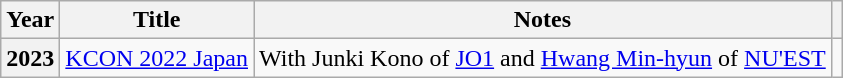<table class="wikitable plainrowheaders">
<tr>
<th scope="col">Year</th>
<th scope="col">Title</th>
<th scope="col">Notes</th>
<th scope="col" class="unsortable"></th>
</tr>
<tr>
<th scope="row">2023</th>
<td><a href='#'>KCON 2022 Japan</a></td>
<td>With Junki Kono of <a href='#'>JO1</a> and <a href='#'>Hwang Min-hyun</a> of <a href='#'>NU'EST</a></td>
<td style="text-align:center"></td>
</tr>
</table>
